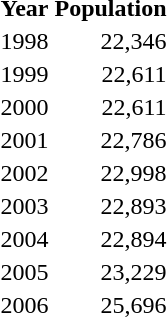<table>
<tr>
<th>Year</th>
<th>Population</th>
</tr>
<tr>
<td>1998</td>
<td align="right">22,346</td>
</tr>
<tr>
<td>1999</td>
<td align="right">22,611</td>
</tr>
<tr>
<td>2000</td>
<td align="right">22,611</td>
</tr>
<tr>
<td>2001</td>
<td align="right">22,786</td>
</tr>
<tr>
<td>2002</td>
<td align="right">22,998</td>
</tr>
<tr>
<td>2003</td>
<td align="right">22,893</td>
</tr>
<tr>
<td>2004</td>
<td align="right">22,894</td>
</tr>
<tr>
<td>2005</td>
<td align="right">23,229</td>
</tr>
<tr>
<td>2006</td>
<td align="right">25,696</td>
</tr>
</table>
